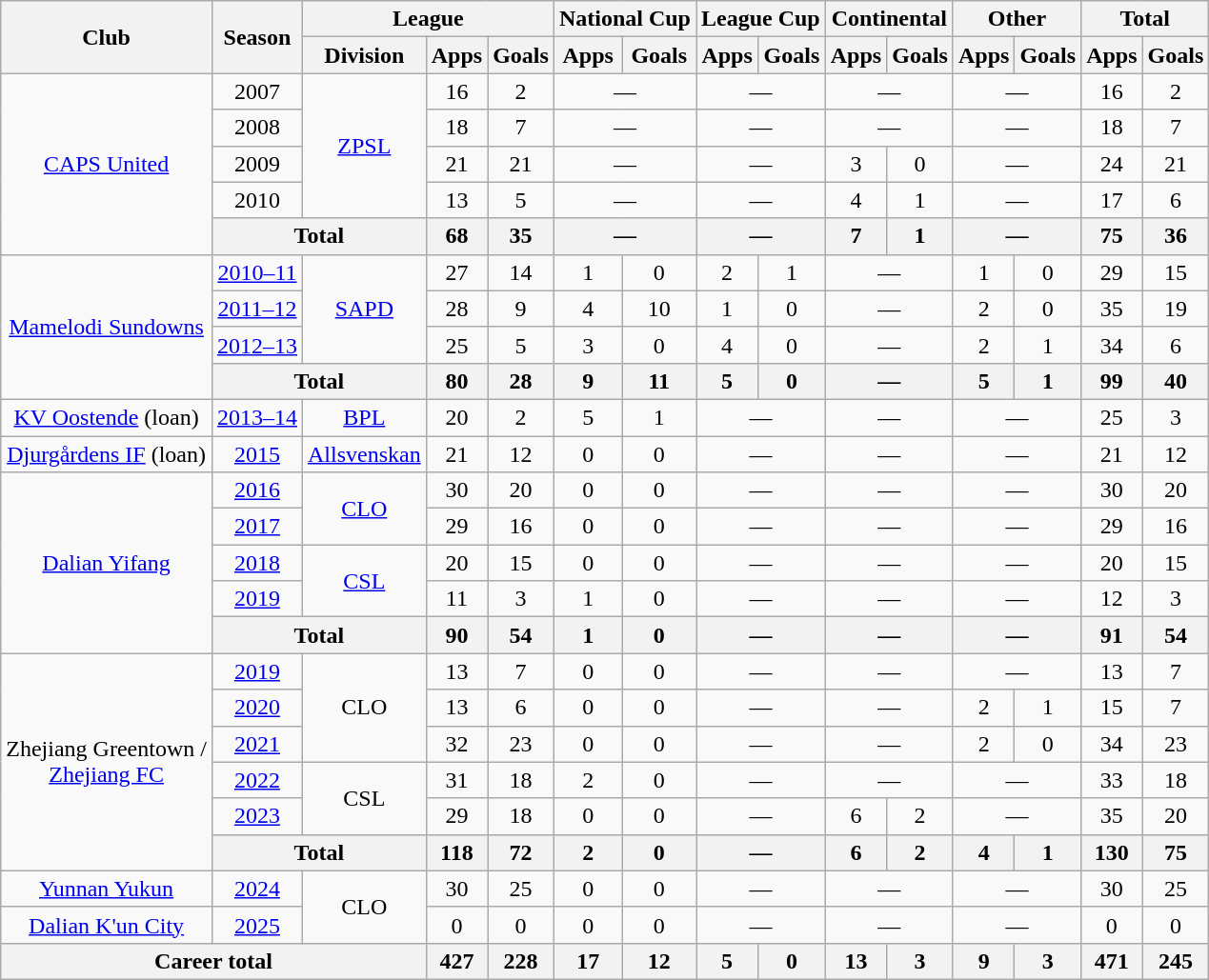<table class="wikitable" style="text-align: center">
<tr>
<th rowspan="2">Club</th>
<th rowspan="2">Season</th>
<th colspan="3">League</th>
<th colspan="2">National Cup</th>
<th colspan="2">League Cup</th>
<th colspan="2">Continental</th>
<th colspan="2">Other</th>
<th colspan="2">Total</th>
</tr>
<tr>
<th>Division</th>
<th>Apps</th>
<th>Goals</th>
<th>Apps</th>
<th>Goals</th>
<th>Apps</th>
<th>Goals</th>
<th>Apps</th>
<th>Goals</th>
<th>Apps</th>
<th>Goals</th>
<th>Apps</th>
<th>Goals</th>
</tr>
<tr>
<td rowspan=5><a href='#'>CAPS United</a></td>
<td>2007</td>
<td rowspan="4"><a href='#'>ZPSL</a></td>
<td>16</td>
<td>2</td>
<td colspan="2">—</td>
<td colspan="2">—</td>
<td colspan="2">—</td>
<td colspan="2">—</td>
<td>16</td>
<td>2</td>
</tr>
<tr>
<td>2008</td>
<td>18</td>
<td>7</td>
<td colspan="2">—</td>
<td colspan="2">—</td>
<td colspan="2">—</td>
<td colspan="2">—</td>
<td>18</td>
<td>7</td>
</tr>
<tr>
<td>2009</td>
<td>21</td>
<td>21</td>
<td colspan="2">—</td>
<td colspan="2">—</td>
<td>3</td>
<td>0</td>
<td colspan="2">—</td>
<td>24</td>
<td>21</td>
</tr>
<tr>
<td>2010</td>
<td>13</td>
<td>5</td>
<td colspan="2">—</td>
<td colspan="2">—</td>
<td>4</td>
<td>1</td>
<td colspan="2">—</td>
<td>17</td>
<td>6</td>
</tr>
<tr>
<th colspan=2>Total</th>
<th>68</th>
<th>35</th>
<th colspan="2">—</th>
<th colspan="2">—</th>
<th>7</th>
<th>1</th>
<th colspan="2">—</th>
<th>75</th>
<th>36</th>
</tr>
<tr>
<td rowspan=4><a href='#'>Mamelodi Sundowns</a></td>
<td><a href='#'>2010–11</a></td>
<td rowspan="3"><a href='#'>SAPD</a></td>
<td>27</td>
<td>14</td>
<td>1</td>
<td>0</td>
<td>2</td>
<td>1</td>
<td colspan="2">—</td>
<td>1</td>
<td>0</td>
<td>29</td>
<td>15</td>
</tr>
<tr>
<td><a href='#'>2011–12</a></td>
<td>28</td>
<td>9</td>
<td>4</td>
<td>10</td>
<td>1</td>
<td>0</td>
<td colspan="2">—</td>
<td>2</td>
<td>0</td>
<td>35</td>
<td>19</td>
</tr>
<tr>
<td><a href='#'>2012–13</a></td>
<td>25</td>
<td>5</td>
<td>3</td>
<td>0</td>
<td>4</td>
<td>0</td>
<td colspan="2">—</td>
<td>2</td>
<td>1</td>
<td>34</td>
<td>6</td>
</tr>
<tr>
<th colspan=2>Total</th>
<th>80</th>
<th>28</th>
<th>9</th>
<th>11</th>
<th>5</th>
<th>0</th>
<th colspan="2">—</th>
<th>5</th>
<th>1</th>
<th>99</th>
<th>40</th>
</tr>
<tr>
<td><a href='#'>KV Oostende</a> (loan)</td>
<td><a href='#'>2013–14</a></td>
<td><a href='#'>BPL</a></td>
<td>20</td>
<td>2</td>
<td>5</td>
<td>1</td>
<td colspan="2">—</td>
<td colspan="2">—</td>
<td colspan="2">—</td>
<td>25</td>
<td>3</td>
</tr>
<tr>
<td><a href='#'>Djurgårdens IF</a> (loan)</td>
<td><a href='#'>2015</a></td>
<td><a href='#'>Allsvenskan</a></td>
<td>21</td>
<td>12</td>
<td>0</td>
<td>0</td>
<td colspan="2">—</td>
<td colspan="2">—</td>
<td colspan="2">—</td>
<td>21</td>
<td>12</td>
</tr>
<tr>
<td rowspan=5><a href='#'>Dalian Yifang</a></td>
<td><a href='#'>2016</a></td>
<td rowspan="2"><a href='#'>CLO</a></td>
<td>30</td>
<td>20</td>
<td>0</td>
<td>0</td>
<td colspan="2">—</td>
<td colspan="2">—</td>
<td colspan="2">—</td>
<td>30</td>
<td>20</td>
</tr>
<tr>
<td><a href='#'>2017</a></td>
<td>29</td>
<td>16</td>
<td>0</td>
<td>0</td>
<td colspan="2">—</td>
<td colspan="2">—</td>
<td colspan="2">—</td>
<td>29</td>
<td>16</td>
</tr>
<tr>
<td><a href='#'>2018</a></td>
<td rowspan="2"><a href='#'>CSL</a></td>
<td>20</td>
<td>15</td>
<td>0</td>
<td>0</td>
<td colspan="2">—</td>
<td colspan="2">—</td>
<td colspan="2">—</td>
<td>20</td>
<td>15</td>
</tr>
<tr>
<td><a href='#'>2019</a></td>
<td>11</td>
<td>3</td>
<td>1</td>
<td>0</td>
<td colspan="2">—</td>
<td colspan="2">—</td>
<td colspan="2">—</td>
<td>12</td>
<td>3</td>
</tr>
<tr>
<th colspan=2>Total</th>
<th>90</th>
<th>54</th>
<th>1</th>
<th>0</th>
<th colspan="2">—</th>
<th colspan="2">—</th>
<th colspan="2">—</th>
<th>91</th>
<th>54</th>
</tr>
<tr>
<td rowspan="6">Zhejiang Greentown / <br> <a href='#'>Zhejiang FC</a></td>
<td><a href='#'>2019</a></td>
<td rowspan="3">CLO</td>
<td>13</td>
<td>7</td>
<td>0</td>
<td>0</td>
<td colspan="2">—</td>
<td colspan="2">—</td>
<td colspan="2">—</td>
<td>13</td>
<td>7</td>
</tr>
<tr>
<td><a href='#'>2020</a></td>
<td>13</td>
<td>6</td>
<td>0</td>
<td>0</td>
<td colspan="2">—</td>
<td colspan="2">—</td>
<td>2</td>
<td>1</td>
<td>15</td>
<td>7</td>
</tr>
<tr>
<td><a href='#'>2021</a></td>
<td>32</td>
<td>23</td>
<td>0</td>
<td>0</td>
<td colspan="2">—</td>
<td colspan="2">—</td>
<td>2</td>
<td>0</td>
<td>34</td>
<td>23</td>
</tr>
<tr>
<td><a href='#'>2022</a></td>
<td rowspan=2>CSL</td>
<td>31</td>
<td>18</td>
<td>2</td>
<td>0</td>
<td colspan="2">—</td>
<td colspan="2">—</td>
<td colspan="2">—</td>
<td>33</td>
<td>18</td>
</tr>
<tr>
<td><a href='#'>2023</a></td>
<td>29</td>
<td>18</td>
<td>0</td>
<td>0</td>
<td colspan="2">—</td>
<td>6</td>
<td>2</td>
<td colspan="2">—</td>
<td>35</td>
<td>20</td>
</tr>
<tr>
<th colspan="2">Total</th>
<th>118</th>
<th>72</th>
<th>2</th>
<th>0</th>
<th colspan="2">—</th>
<th>6</th>
<th>2</th>
<th>4</th>
<th>1</th>
<th>130</th>
<th>75</th>
</tr>
<tr>
<td><a href='#'>Yunnan Yukun</a></td>
<td><a href='#'>2024</a></td>
<td rowspan="2">CLO</td>
<td>30</td>
<td>25</td>
<td>0</td>
<td>0</td>
<td colspan="2">—</td>
<td colspan="2">—</td>
<td colspan="2">—</td>
<td>30</td>
<td>25</td>
</tr>
<tr>
<td><a href='#'>Dalian K'un City</a></td>
<td><a href='#'>2025</a></td>
<td>0</td>
<td>0</td>
<td>0</td>
<td>0</td>
<td colspan="2">—</td>
<td colspan="2">—</td>
<td colspan="2">—</td>
<td>0</td>
<td>0</td>
</tr>
<tr>
<th colspan="3">Career total</th>
<th>427</th>
<th>228</th>
<th>17</th>
<th>12</th>
<th>5</th>
<th>0</th>
<th>13</th>
<th>3</th>
<th>9</th>
<th>3</th>
<th>471</th>
<th>245<br></th>
</tr>
</table>
